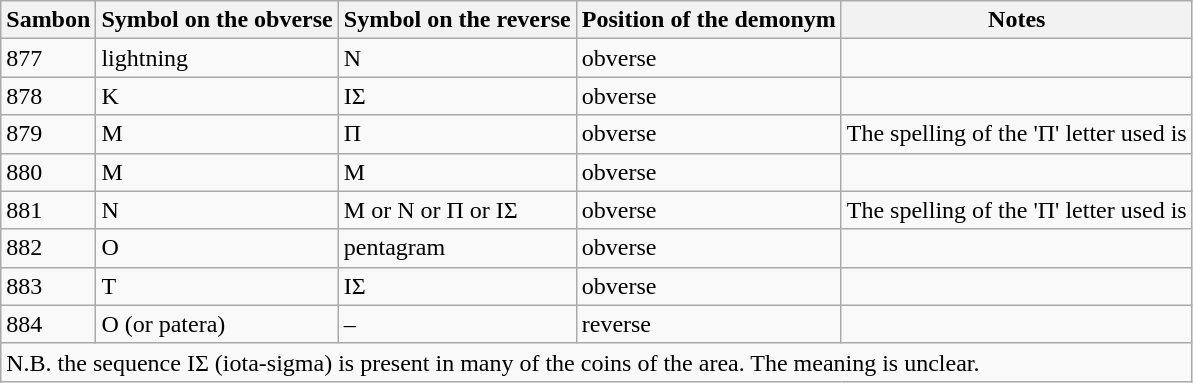<table class="wikitable">
<tr>
<th>Sambon</th>
<th>Symbol on the obverse</th>
<th>Symbol on the reverse</th>
<th>Position of the demonym</th>
<th>Notes</th>
</tr>
<tr>
<td>877</td>
<td>lightning</td>
<td>Ν</td>
<td>obverse</td>
<td></td>
</tr>
<tr>
<td>878</td>
<td>Κ</td>
<td>ΙΣ</td>
<td>obverse</td>
<td></td>
</tr>
<tr>
<td>879</td>
<td>Μ</td>
<td>Π</td>
<td>obverse</td>
<td>The spelling of the 'Π' letter used is </td>
</tr>
<tr>
<td>880</td>
<td>Μ</td>
<td>Μ</td>
<td>obverse</td>
<td></td>
</tr>
<tr>
<td>881</td>
<td>Ν</td>
<td>Μ or Ν or Π or ΙΣ</td>
<td>obverse</td>
<td>The spelling of the 'Π' letter used is </td>
</tr>
<tr>
<td>882</td>
<td>Ο</td>
<td>pentagram</td>
<td>obverse</td>
<td></td>
</tr>
<tr>
<td>883</td>
<td>Τ</td>
<td>ΙΣ</td>
<td>obverse</td>
<td></td>
</tr>
<tr>
<td>884</td>
<td>Ο (or patera)</td>
<td>–</td>
<td>reverse</td>
<td></td>
</tr>
<tr>
<td colspan="5">N.B. the sequence ΙΣ (iota-sigma) is present in many of the coins of the area. The meaning is unclear.</td>
</tr>
</table>
